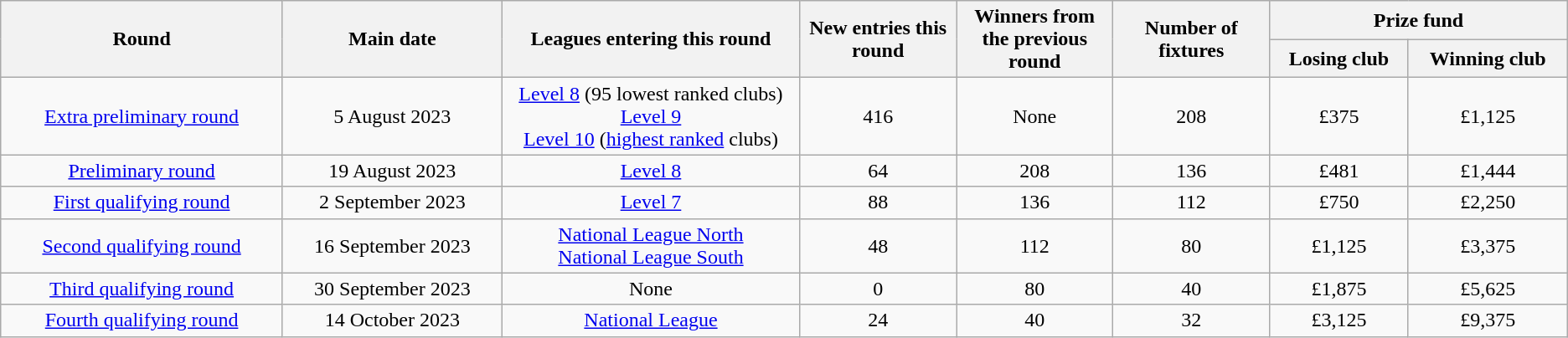<table class="wikitable" style="text-align:center">
<tr>
<th scope="col" rowspan="2" style="width: 18.00%;">Round</th>
<th scope="col" rowspan="2" style="width: 14.00%;">Main date</th>
<th scope="col" rowspan="2" style="width: 19.00%;">Leagues entering this round</th>
<th scope="col" rowspan="2" style="width: 10.00%;">New entries this round</th>
<th scope="col" rowspan="2" style="width: 10.00%;">Winners from the previous round</th>
<th scope="col" rowspan="2" style="width: 10.00%;">Number of fixtures</th>
<th scope="col" colspan="2">Prize fund</th>
</tr>
<tr>
<th scope="col">Losing club</th>
<th scope="col">Winning club</th>
</tr>
<tr>
<td><a href='#'>Extra preliminary round</a></td>
<td>5 August 2023</td>
<td><a href='#'>Level 8</a> (95 lowest ranked clubs)<br><a href='#'>Level 9</a><br><a href='#'>Level 10</a> (<a href='#'>highest ranked</a> clubs)</td>
<td>416</td>
<td>None</td>
<td>208</td>
<td>£375</td>
<td>£1,125</td>
</tr>
<tr>
<td><a href='#'>Preliminary round</a></td>
<td>19 August 2023</td>
<td><a href='#'>Level 8</a></td>
<td>64</td>
<td>208</td>
<td>136</td>
<td>£481</td>
<td>£1,444</td>
</tr>
<tr>
<td><a href='#'>First qualifying round</a></td>
<td>2 September 2023</td>
<td><a href='#'>Level 7</a></td>
<td>88</td>
<td>136</td>
<td>112</td>
<td>£750</td>
<td>£2,250</td>
</tr>
<tr>
<td><a href='#'>Second qualifying round</a></td>
<td>16 September 2023</td>
<td><a href='#'>National League North<br>National League South</a></td>
<td>48</td>
<td>112</td>
<td>80</td>
<td>£1,125</td>
<td>£3,375</td>
</tr>
<tr>
<td><a href='#'>Third qualifying round</a></td>
<td>30 September 2023</td>
<td>None</td>
<td>0</td>
<td>80</td>
<td>40</td>
<td>£1,875</td>
<td>£5,625</td>
</tr>
<tr>
<td><a href='#'>Fourth qualifying round</a></td>
<td>14 October 2023</td>
<td><a href='#'>National League</a></td>
<td>24</td>
<td>40</td>
<td>32</td>
<td>£3,125</td>
<td>£9,375</td>
</tr>
</table>
